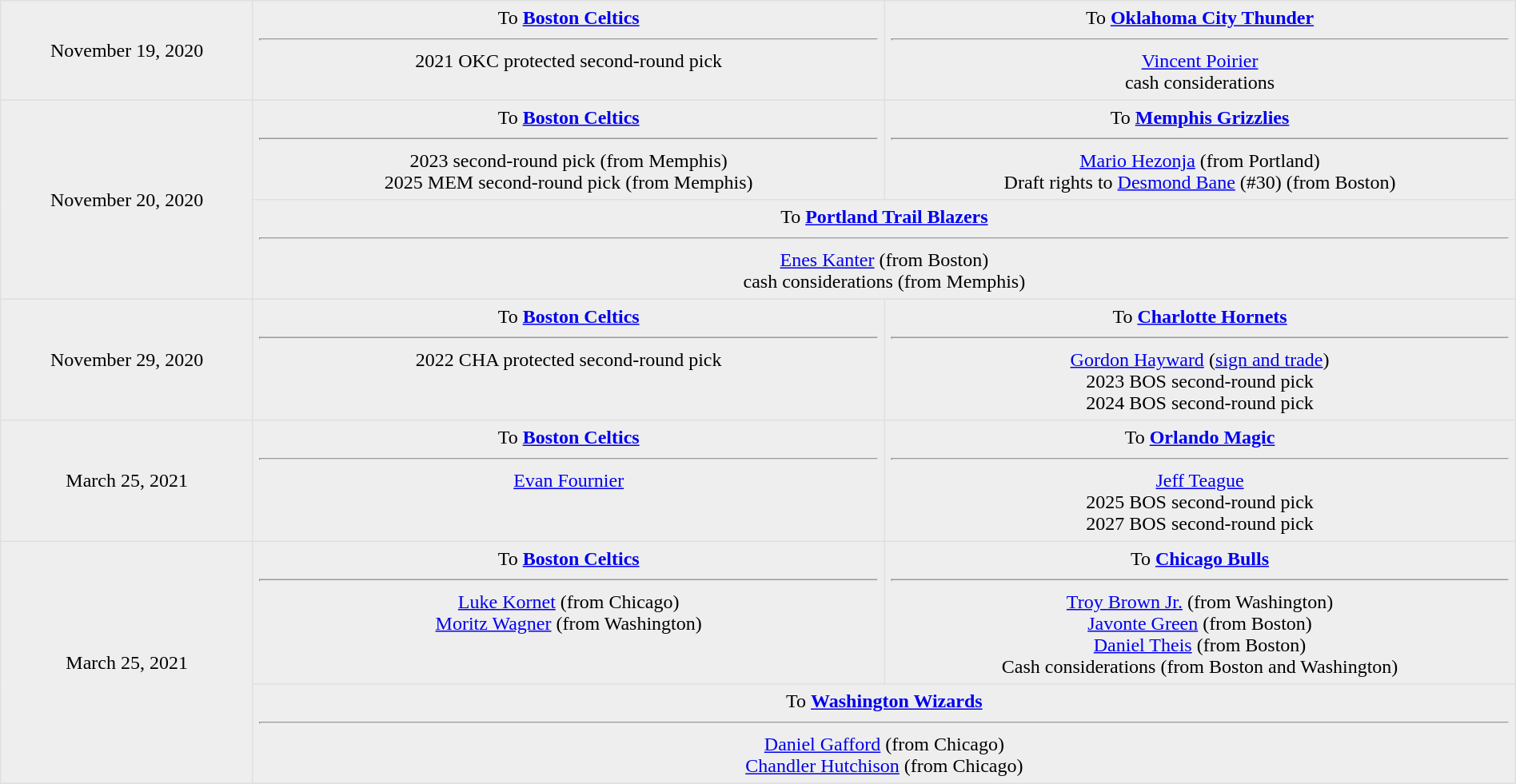<table border=1 style="border-collapse:collapse; text-align: center; width: 100%" bordercolor="#DFDFDF"  cellpadding="5">
<tr bgcolor="eeeeee">
<td style="width:12%">November 19, 2020</td>
<td style="width:30%" valign="top">To <strong><a href='#'>Boston Celtics</a></strong><hr>2021 OKC protected second-round pick</td>
<td style="width:30%" valign="top">To <strong><a href='#'>Oklahoma City Thunder</a></strong><hr><a href='#'>Vincent Poirier</a><br>cash considerations</td>
</tr>
<tr bgcolor="eeeeee">
<td style="width:12%" rowspan=2>November 20, 2020</td>
<td style="width:30%" valign="top">To <strong><a href='#'>Boston Celtics</a></strong><hr>2023 second-round pick (from Memphis)<br>2025 MEM second-round pick (from Memphis)</td>
<td style="width:30%" valign="top">To <strong><a href='#'>Memphis Grizzlies</a></strong><hr><a href='#'>Mario Hezonja</a> (from Portland)<br>Draft rights to <a href='#'>Desmond Bane</a> (#30) (from Boston)</td>
</tr>
<tr bgcolor="eeeeee">
<td colspan="2" style="width:30%" valign="top">To <strong><a href='#'>Portland Trail Blazers</a></strong><hr><a href='#'>Enes Kanter</a> (from Boston)<br>cash considerations (from Memphis)</td>
</tr>
<tr bgcolor="eeeeee">
<td style="width:12%">November 29, 2020</td>
<td style="width:30%" valign="top">To <strong><a href='#'>Boston Celtics</a></strong><hr>2022 CHA protected second-round pick</td>
<td style="width:30%" valign="top">To <strong><a href='#'>Charlotte Hornets</a></strong><hr><a href='#'>Gordon Hayward</a> (<a href='#'>sign and trade</a>)<br>2023 BOS second-round pick<br>2024 BOS second-round pick</td>
</tr>
<tr bgcolor="eeeeee">
<td style="width:12%">March 25, 2021</td>
<td style="width:30%" valign="top">To <strong><a href='#'>Boston Celtics</a></strong><hr><a href='#'>Evan Fournier</a></td>
<td style="width:30%" valign="top">To <strong><a href='#'>Orlando Magic</a></strong><hr><a href='#'>Jeff Teague</a><br>2025 BOS second-round pick<br>2027 BOS second-round pick</td>
</tr>
<tr bgcolor="eeeeee">
<td style="width:12%" rowspan=2>March 25, 2021 </td>
<td style="width:30%" valign="top">To <strong><a href='#'>Boston Celtics</a></strong><hr><a href='#'>Luke Kornet</a> (from Chicago)<br><a href='#'>Moritz Wagner</a> (from Washington)</td>
<td style="width:30%" valign="top">To <strong><a href='#'>Chicago Bulls</a></strong><hr><a href='#'>Troy Brown Jr.</a> (from Washington)<br><a href='#'>Javonte Green</a> (from Boston)<br><a href='#'>Daniel Theis</a> (from Boston)<br>Cash considerations (from Boston and Washington)</td>
</tr>
<tr bgcolor="eeeeee">
<td colspan="2" style="width:30%" valign="top">To <strong><a href='#'>Washington Wizards</a></strong><hr><a href='#'>Daniel Gafford</a> (from Chicago)<br><a href='#'>Chandler Hutchison</a> (from Chicago)</td>
</tr>
</table>
